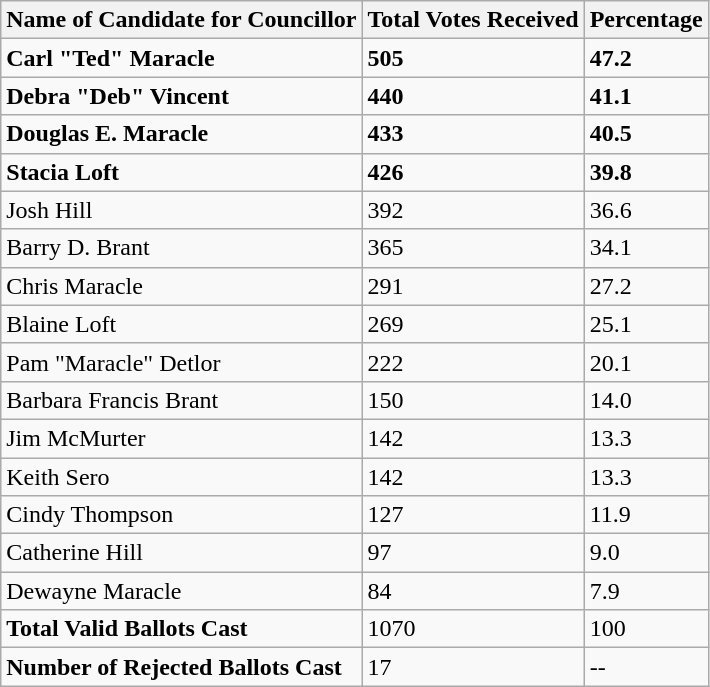<table class="wikitable">
<tr>
<th>Name of Candidate for Councillor</th>
<th>Total Votes Received</th>
<th>Percentage</th>
</tr>
<tr>
<td><strong>Carl "Ted" Maracle</strong></td>
<td><strong>505</strong></td>
<td><strong>47.2</strong></td>
</tr>
<tr>
<td><strong>Debra "Deb" Vincent</strong></td>
<td><strong>440</strong></td>
<td><strong>41.1</strong></td>
</tr>
<tr>
<td><strong>Douglas E. Maracle</strong></td>
<td><strong>433</strong></td>
<td><strong>40.5</strong></td>
</tr>
<tr>
<td><strong>Stacia Loft</strong></td>
<td><strong>426</strong></td>
<td><strong>39.8</strong></td>
</tr>
<tr>
<td>Josh Hill</td>
<td>392</td>
<td>36.6</td>
</tr>
<tr>
<td>Barry D. Brant</td>
<td>365</td>
<td>34.1</td>
</tr>
<tr>
<td>Chris Maracle</td>
<td>291</td>
<td>27.2</td>
</tr>
<tr>
<td>Blaine Loft</td>
<td>269</td>
<td>25.1</td>
</tr>
<tr>
<td>Pam "Maracle" Detlor</td>
<td>222</td>
<td>20.1</td>
</tr>
<tr>
<td>Barbara Francis Brant</td>
<td>150</td>
<td>14.0</td>
</tr>
<tr>
<td>Jim McMurter</td>
<td>142</td>
<td>13.3</td>
</tr>
<tr>
<td>Keith Sero</td>
<td>142</td>
<td>13.3</td>
</tr>
<tr>
<td>Cindy Thompson</td>
<td>127</td>
<td>11.9</td>
</tr>
<tr>
<td>Catherine Hill</td>
<td>97</td>
<td>9.0</td>
</tr>
<tr>
<td>Dewayne Maracle</td>
<td>84</td>
<td>7.9</td>
</tr>
<tr>
<td><strong>Total Valid Ballots Cast</strong></td>
<td>1070</td>
<td>100</td>
</tr>
<tr>
<td><strong>Number of Rejected Ballots Cast</strong></td>
<td>17</td>
<td>--</td>
</tr>
</table>
